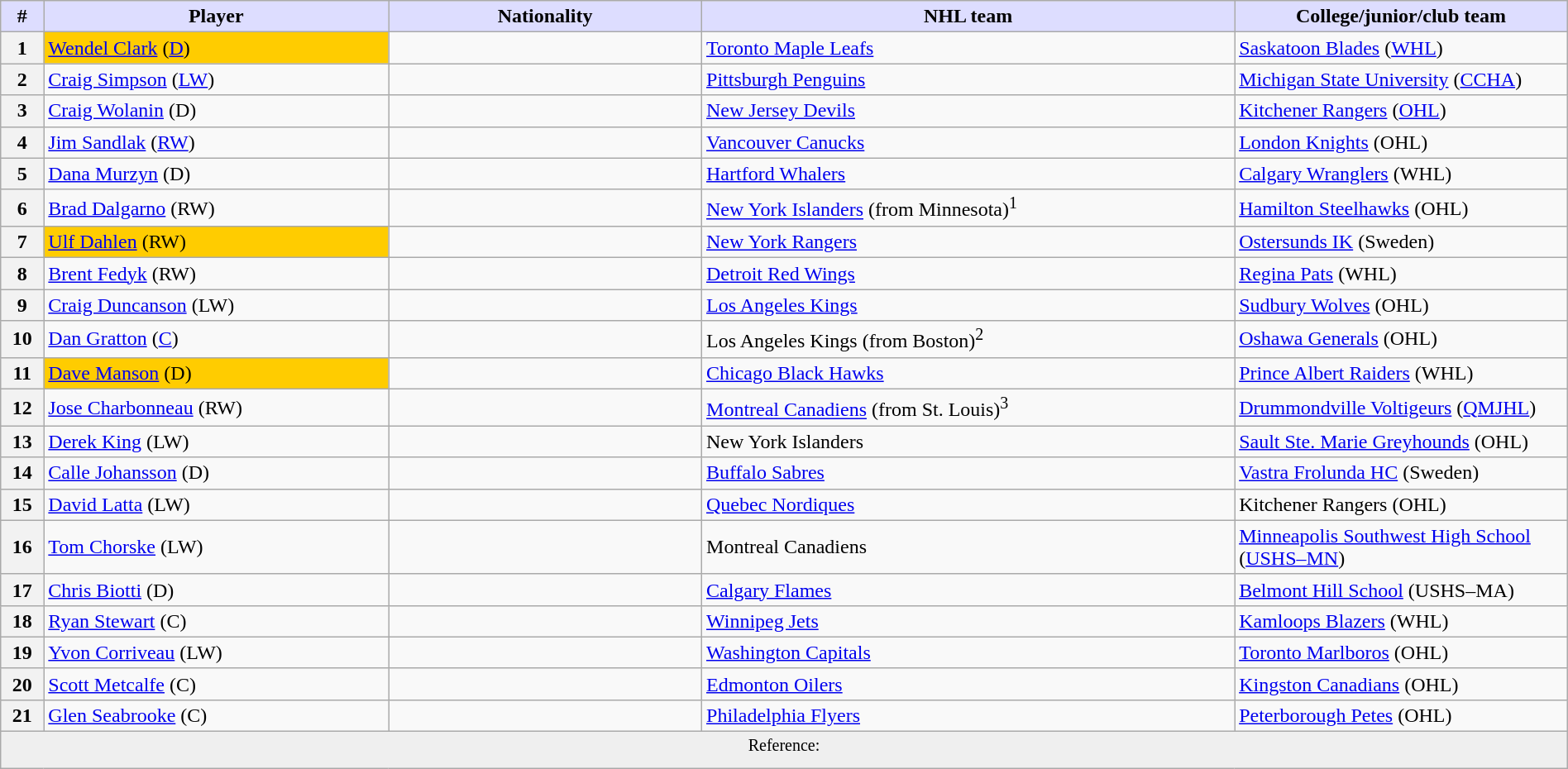<table class="wikitable" style="width: 100%">
<tr>
<th style="background:#ddf; width:2.75%;">#</th>
<th style="background:#ddf; width:22.0%;">Player</th>
<th style="background:#ddf; width:20.0%;">Nationality</th>
<th style="background:#ddf; width:34.0%;">NHL team</th>
<th style="background:#ddf; width:100.0%;">College/junior/club team</th>
</tr>
<tr>
<th>1</th>
<td bgcolor="#FFCC00"><a href='#'>Wendel Clark</a> (<a href='#'>D</a>)</td>
<td></td>
<td><a href='#'>Toronto Maple Leafs</a></td>
<td><a href='#'>Saskatoon Blades</a> (<a href='#'>WHL</a>)</td>
</tr>
<tr>
<th>2</th>
<td><a href='#'>Craig Simpson</a> (<a href='#'>LW</a>)</td>
<td></td>
<td><a href='#'>Pittsburgh Penguins</a></td>
<td><a href='#'>Michigan State University</a> (<a href='#'>CCHA</a>)</td>
</tr>
<tr>
<th>3</th>
<td><a href='#'>Craig Wolanin</a> (D)</td>
<td></td>
<td><a href='#'>New Jersey Devils</a></td>
<td><a href='#'>Kitchener Rangers</a> (<a href='#'>OHL</a>)</td>
</tr>
<tr>
<th>4</th>
<td><a href='#'>Jim Sandlak</a> (<a href='#'>RW</a>)</td>
<td></td>
<td><a href='#'>Vancouver Canucks</a></td>
<td><a href='#'>London Knights</a> (OHL)</td>
</tr>
<tr>
<th>5</th>
<td><a href='#'>Dana Murzyn</a> (D)</td>
<td></td>
<td><a href='#'>Hartford Whalers</a></td>
<td><a href='#'>Calgary Wranglers</a> (WHL)</td>
</tr>
<tr>
<th>6</th>
<td><a href='#'>Brad Dalgarno</a> (RW)</td>
<td></td>
<td><a href='#'>New York Islanders</a> (from Minnesota)<sup>1</sup></td>
<td><a href='#'>Hamilton Steelhawks</a> (OHL)</td>
</tr>
<tr>
<th>7</th>
<td style="background:#fc0;"><a href='#'>Ulf Dahlen</a> (RW)</td>
<td></td>
<td><a href='#'>New York Rangers</a></td>
<td><a href='#'>Ostersunds IK</a> (Sweden)</td>
</tr>
<tr>
<th>8</th>
<td><a href='#'>Brent Fedyk</a> (RW)</td>
<td></td>
<td><a href='#'>Detroit Red Wings</a></td>
<td><a href='#'>Regina Pats</a> (WHL)</td>
</tr>
<tr>
<th>9</th>
<td><a href='#'>Craig Duncanson</a> (LW)</td>
<td></td>
<td><a href='#'>Los Angeles Kings</a></td>
<td><a href='#'>Sudbury Wolves</a> (OHL)</td>
</tr>
<tr>
<th>10</th>
<td><a href='#'>Dan Gratton</a> (<a href='#'>C</a>)</td>
<td></td>
<td>Los Angeles Kings (from Boston)<sup>2</sup></td>
<td><a href='#'>Oshawa Generals</a> (OHL)</td>
</tr>
<tr>
<th>11</th>
<td bgcolor="#FFCC00"><a href='#'>Dave Manson</a> (D)</td>
<td></td>
<td><a href='#'>Chicago Black Hawks</a></td>
<td><a href='#'>Prince Albert Raiders</a> (WHL)</td>
</tr>
<tr>
<th>12</th>
<td><a href='#'>Jose Charbonneau</a> (RW)</td>
<td></td>
<td><a href='#'>Montreal Canadiens</a> (from St. Louis)<sup>3</sup></td>
<td><a href='#'>Drummondville Voltigeurs</a> (<a href='#'>QMJHL</a>)</td>
</tr>
<tr>
<th>13</th>
<td><a href='#'>Derek King</a> (LW)</td>
<td></td>
<td>New York Islanders</td>
<td><a href='#'>Sault Ste. Marie Greyhounds</a> (OHL)</td>
</tr>
<tr>
<th>14</th>
<td><a href='#'>Calle Johansson</a> (D)</td>
<td></td>
<td><a href='#'>Buffalo Sabres</a></td>
<td><a href='#'>Vastra Frolunda HC</a> (Sweden)</td>
</tr>
<tr>
<th>15</th>
<td><a href='#'>David Latta</a> (LW)</td>
<td></td>
<td><a href='#'>Quebec Nordiques</a></td>
<td>Kitchener Rangers (OHL)</td>
</tr>
<tr>
<th>16</th>
<td><a href='#'>Tom Chorske</a> (LW)</td>
<td></td>
<td>Montreal Canadiens</td>
<td><a href='#'>Minneapolis Southwest High School</a> (<a href='#'>USHS–MN</a>)</td>
</tr>
<tr>
<th>17</th>
<td><a href='#'>Chris Biotti</a> (D)</td>
<td></td>
<td><a href='#'>Calgary Flames</a></td>
<td><a href='#'>Belmont Hill School</a> (USHS–MA)</td>
</tr>
<tr>
<th>18</th>
<td><a href='#'>Ryan Stewart</a> (C)</td>
<td></td>
<td><a href='#'>Winnipeg Jets</a></td>
<td><a href='#'>Kamloops Blazers</a> (WHL)</td>
</tr>
<tr>
<th>19</th>
<td><a href='#'>Yvon Corriveau</a> (LW)</td>
<td></td>
<td><a href='#'>Washington Capitals</a></td>
<td><a href='#'>Toronto Marlboros</a> (OHL)</td>
</tr>
<tr>
<th>20</th>
<td><a href='#'>Scott Metcalfe</a> (C)</td>
<td></td>
<td><a href='#'>Edmonton Oilers</a></td>
<td><a href='#'>Kingston Canadians</a> (OHL)</td>
</tr>
<tr>
<th>21</th>
<td><a href='#'>Glen Seabrooke</a> (C)</td>
<td></td>
<td><a href='#'>Philadelphia Flyers</a></td>
<td><a href='#'>Peterborough Petes</a> (OHL)</td>
</tr>
<tr>
<td align=center colspan="6" bgcolor="#efefef"><sup>Reference:  </sup></td>
</tr>
</table>
